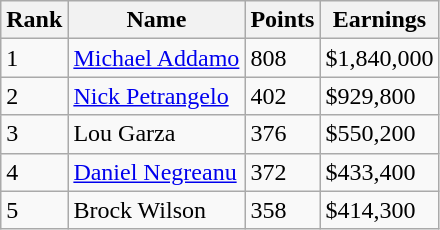<table class="wikitable">
<tr>
<th>Rank</th>
<th>Name</th>
<th>Points</th>
<th>Earnings</th>
</tr>
<tr>
<td>1</td>
<td> <a href='#'>Michael Addamo</a></td>
<td>808</td>
<td>$1,840,000</td>
</tr>
<tr>
<td>2</td>
<td> <a href='#'>Nick Petrangelo</a></td>
<td>402</td>
<td>$929,800</td>
</tr>
<tr>
<td>3</td>
<td> Lou Garza</td>
<td>376</td>
<td>$550,200</td>
</tr>
<tr>
<td>4</td>
<td> <a href='#'>Daniel Negreanu</a></td>
<td>372</td>
<td>$433,400</td>
</tr>
<tr>
<td>5</td>
<td> Brock Wilson</td>
<td>358</td>
<td>$414,300</td>
</tr>
</table>
